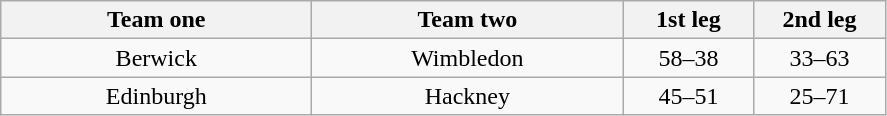<table class="wikitable" style="text-align: center">
<tr>
<th width=200>Team one</th>
<th width=200>Team two</th>
<th width=80>1st leg</th>
<th width=80>2nd leg</th>
</tr>
<tr>
<td>Berwick</td>
<td>Wimbledon</td>
<td>58–38</td>
<td>33–63</td>
</tr>
<tr>
<td>Edinburgh</td>
<td>Hackney</td>
<td>45–51</td>
<td>25–71</td>
</tr>
</table>
